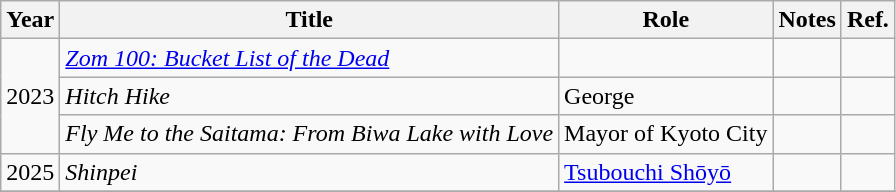<table class="wikitable">
<tr>
<th>Year</th>
<th>Title</th>
<th>Role</th>
<th>Notes</th>
<th>Ref.</th>
</tr>
<tr>
<td rowspan="3">2023</td>
<td><em><a href='#'>Zom 100: Bucket List of the Dead</a></em></td>
<td></td>
<td></td>
<td></td>
</tr>
<tr>
<td><em>Hitch Hike</em></td>
<td>George</td>
<td></td>
<td></td>
</tr>
<tr>
<td><em>Fly Me to the Saitama: From Biwa Lake with Love</em></td>
<td>Mayor of Kyoto City</td>
<td></td>
<td></td>
</tr>
<tr>
<td>2025</td>
<td><em>Shinpei</em></td>
<td><a href='#'>Tsubouchi Shōyō</a></td>
<td></td>
<td></td>
</tr>
<tr>
</tr>
</table>
